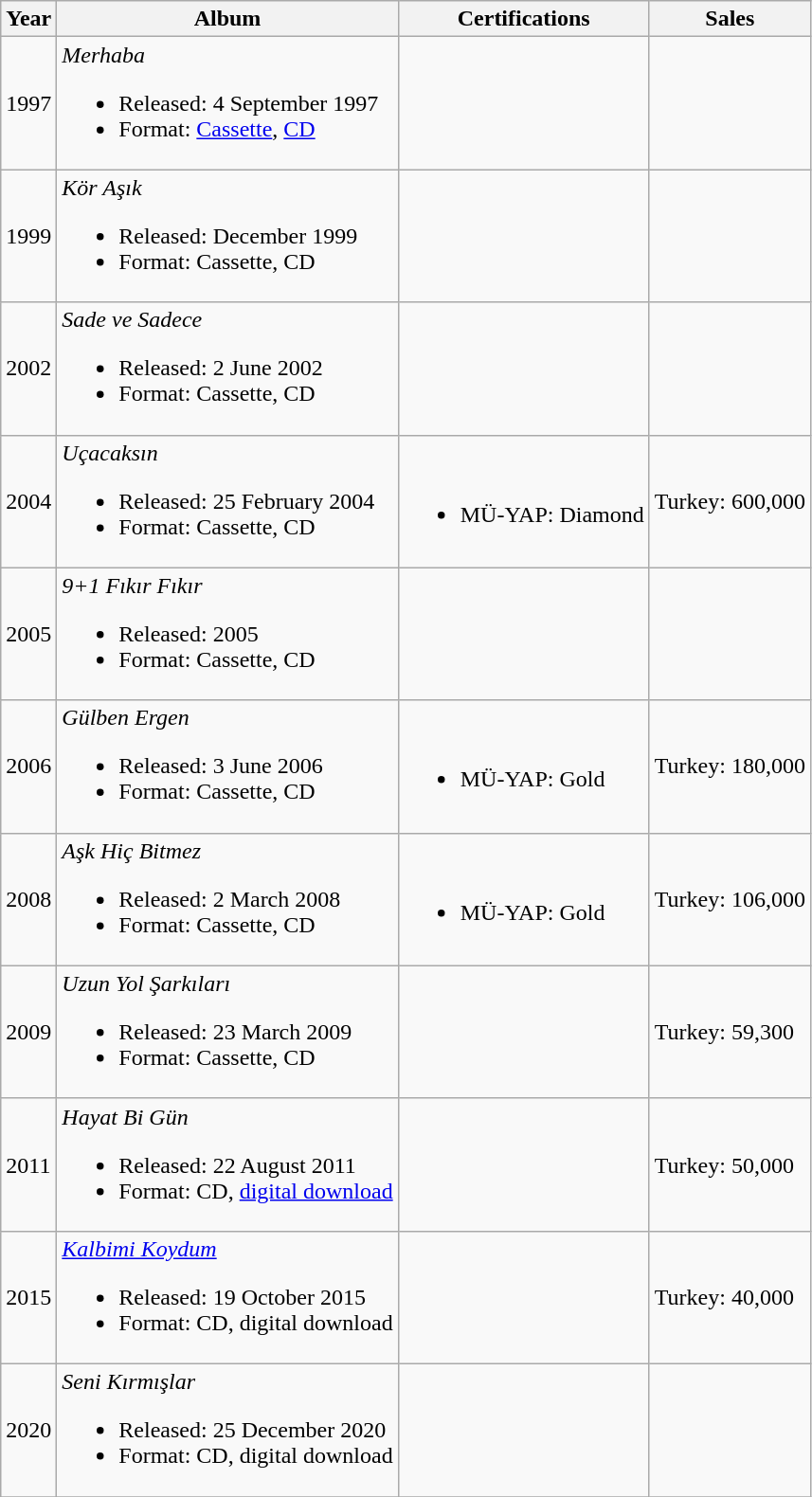<table class="wikitable">
<tr>
<th>Year</th>
<th>Album</th>
<th>Certifications</th>
<th>Sales</th>
</tr>
<tr>
<td>1997</td>
<td><em>Merhaba</em><br><ul><li>Released: 4 September 1997</li><li>Format: <a href='#'>Cassette</a>, <a href='#'>CD</a></li></ul></td>
<td></td>
<td></td>
</tr>
<tr>
<td>1999</td>
<td><em>Kör Aşık</em><br><ul><li>Released: December 1999</li><li>Format: Cassette, CD</li></ul></td>
<td></td>
<td></td>
</tr>
<tr>
<td>2002</td>
<td><em>Sade ve Sadece</em><br><ul><li>Released: 2 June 2002</li><li>Format: Cassette, CD</li></ul></td>
<td></td>
<td></td>
</tr>
<tr>
<td>2004</td>
<td><em>Uçacaksın</em><br><ul><li>Released: 25 February 2004</li><li>Format: Cassette, CD</li></ul></td>
<td><br><ul><li>MÜ-YAP: Diamond</li></ul></td>
<td>Turkey: 600,000</td>
</tr>
<tr>
<td>2005</td>
<td><em>9+1 Fıkır Fıkır</em><br><ul><li>Released: 2005</li><li>Format: Cassette, CD</li></ul></td>
<td></td>
<td></td>
</tr>
<tr>
<td>2006</td>
<td><em>Gülben Ergen</em><br><ul><li>Released: 3 June 2006</li><li>Format: Cassette, CD</li></ul></td>
<td><br><ul><li>MÜ-YAP: Gold</li></ul></td>
<td>Turkey: 180,000</td>
</tr>
<tr>
<td>2008</td>
<td><em>Aşk Hiç Bitmez</em><br><ul><li>Released: 2 March 2008</li><li>Format: Cassette, CD</li></ul></td>
<td><br><ul><li>MÜ-YAP: Gold</li></ul></td>
<td>Turkey: 106,000</td>
</tr>
<tr>
<td>2009</td>
<td><em>Uzun Yol Şarkıları</em><br><ul><li>Released: 23 March 2009</li><li>Format: Cassette, CD</li></ul></td>
<td></td>
<td>Turkey: 59,300</td>
</tr>
<tr>
<td>2011</td>
<td><em>Hayat Bi Gün</em><br><ul><li>Released: 22 August 2011</li><li>Format: CD, <a href='#'>digital download</a></li></ul></td>
<td></td>
<td>Turkey: 50,000</td>
</tr>
<tr>
<td>2015</td>
<td><em><a href='#'>Kalbimi Koydum</a></em><br><ul><li>Released: 19 October 2015</li><li>Format: CD, digital download</li></ul></td>
<td></td>
<td>Turkey: 40,000</td>
</tr>
<tr>
<td>2020</td>
<td><em>Seni Kırmışlar</em><br><ul><li>Released: 25 December 2020</li><li>Format: CD, digital download</li></ul></td>
<td></td>
<td></td>
</tr>
<tr>
</tr>
</table>
